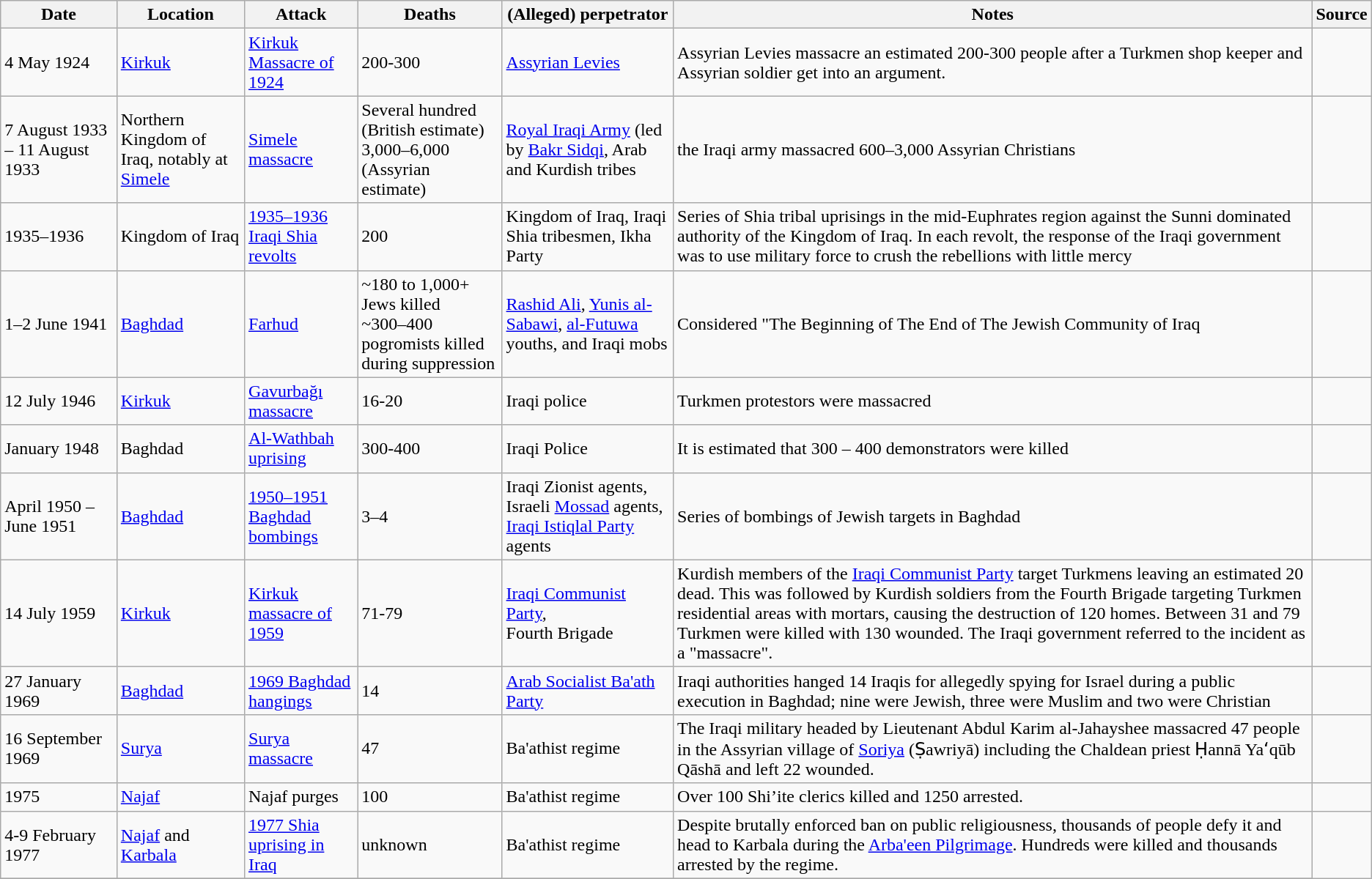<table class="sortable wikitable">
<tr>
<th>Date</th>
<th>Location</th>
<th>Attack</th>
<th>Deaths</th>
<th>(Alleged) perpetrator</th>
<th>Notes</th>
<th>Source</th>
</tr>
<tr>
<td>4 May 1924</td>
<td> <a href='#'>Kirkuk</a></td>
<td><a href='#'>Kirkuk Massacre of 1924</a></td>
<td>200-300</td>
<td><a href='#'>Assyrian Levies</a></td>
<td>Assyrian Levies massacre an estimated 200-300 people after a Turkmen shop keeper and Assyrian soldier get into an argument.</td>
<td></td>
</tr>
<tr>
<td>7 August 1933 – 11 August 1933</td>
<td> Northern Kingdom of Iraq, notably at <a href='#'>Simele</a></td>
<td><a href='#'>Simele massacre</a></td>
<td>Several hundred (British estimate)<br>3,000–6,000 (Assyrian estimate)</td>
<td> <a href='#'>Royal Iraqi Army</a> (led by <a href='#'>Bakr Sidqi</a>, Arab and Kurdish tribes</td>
<td>the Iraqi army massacred 600–3,000 Assyrian Christians</td>
<td></td>
</tr>
<tr>
<td>1935–1936</td>
<td> Kingdom of Iraq</td>
<td><a href='#'>1935–1936 Iraqi Shia revolts</a></td>
<td>200</td>
<td>Kingdom of Iraq, Iraqi Shia tribesmen, Ikha Party</td>
<td>Series of Shia tribal uprisings in the mid-Euphrates region against the Sunni dominated authority of the Kingdom of Iraq. In each revolt, the response of the Iraqi government was to use military force to crush the rebellions with little mercy</td>
<td></td>
</tr>
<tr>
<td>1–2 June 1941</td>
<td> <a href='#'>Baghdad</a></td>
<td><a href='#'>Farhud</a></td>
<td>~180 to 1,000+ Jews killed<br>~300–400 pogromists killed during suppression</td>
<td><a href='#'>Rashid Ali</a>, <a href='#'>Yunis al-Sabawi</a>, <a href='#'>al-Futuwa</a> youths, and Iraqi mobs</td>
<td>Considered "The Beginning of The End of The Jewish Community of Iraq</td>
<td></td>
</tr>
<tr>
<td>12 July 1946</td>
<td> <a href='#'>Kirkuk</a></td>
<td><a href='#'>Gavurbağı massacre</a></td>
<td>16-20</td>
<td>Iraqi police</td>
<td>Turkmen protestors were massacred</td>
<td></td>
</tr>
<tr>
<td>January 1948</td>
<td> Baghdad</td>
<td><a href='#'>Al-Wathbah uprising</a></td>
<td>300-400</td>
<td> Iraqi Police</td>
<td>It is estimated that 300 – 400 demonstrators were killed</td>
<td></td>
</tr>
<tr>
<td>April 1950 – June 1951</td>
<td> <a href='#'>Baghdad</a></td>
<td><a href='#'>1950–1951 Baghdad bombings</a></td>
<td>3–4</td>
<td>Iraqi Zionist agents,<br> Israeli <a href='#'>Mossad</a> agents,<br> <a href='#'>Iraqi Istiqlal Party</a> agents</td>
<td>Series of bombings of Jewish targets in Baghdad</td>
<td></td>
</tr>
<tr>
<td>14 July 1959</td>
<td> <a href='#'>Kirkuk</a></td>
<td><a href='#'>Kirkuk massacre of 1959</a></td>
<td>71-79</td>
<td> <a href='#'>Iraqi Communist Party</a>,<br> Fourth Brigade</td>
<td>Kurdish members of the <a href='#'>Iraqi Communist Party</a> target Turkmens leaving an estimated 20 dead. This was followed by Kurdish soldiers from the Fourth Brigade targeting Turkmen residential areas with mortars, causing the destruction of 120 homes. Between 31 and 79 Turkmen were killed with 130 wounded. The Iraqi government referred to the incident as a "massacre".</td>
<td></td>
</tr>
<tr>
<td>27 January 1969</td>
<td> <a href='#'>Baghdad</a></td>
<td><a href='#'>1969 Baghdad hangings</a></td>
<td>14</td>
<td> <a href='#'>Arab Socialist Ba'ath Party</a></td>
<td>Iraqi authorities hanged 14 Iraqis for allegedly spying for Israel during a public execution in Baghdad; nine were Jewish, three were Muslim and two were Christian</td>
<td></td>
</tr>
<tr>
<td>16 September 1969</td>
<td> <a href='#'>Surya</a></td>
<td><a href='#'>Surya massacre</a></td>
<td>47</td>
<td> Ba'athist regime</td>
<td>The Iraqi military headed by Lieutenant Abdul Karim al-Jahayshee massacred 47 people in the Assyrian village of <a href='#'>Soriya</a> (Ṣawriyā) including the Chaldean priest Ḥannā Yaʻqūb Qāshā and left 22 wounded.</td>
<td></td>
</tr>
<tr>
<td>1975</td>
<td> <a href='#'>Najaf</a></td>
<td>Najaf purges</td>
<td>100</td>
<td> Ba'athist regime</td>
<td>Over 100 Shi’ite clerics killed and 1250 arrested.</td>
<td></td>
</tr>
<tr>
<td>4-9 February 1977</td>
<td> <a href='#'>Najaf</a> and <a href='#'>Karbala</a></td>
<td><a href='#'>1977 Shia uprising in Iraq</a></td>
<td>unknown</td>
<td> Ba'athist regime</td>
<td>Despite brutally enforced ban on public religiousness, thousands of people defy it and head to Karbala during the <a href='#'>Arba'een Pilgrimage</a>. Hundreds were killed and thousands arrested by the regime.</td>
</tr>
<tr>
</tr>
</table>
